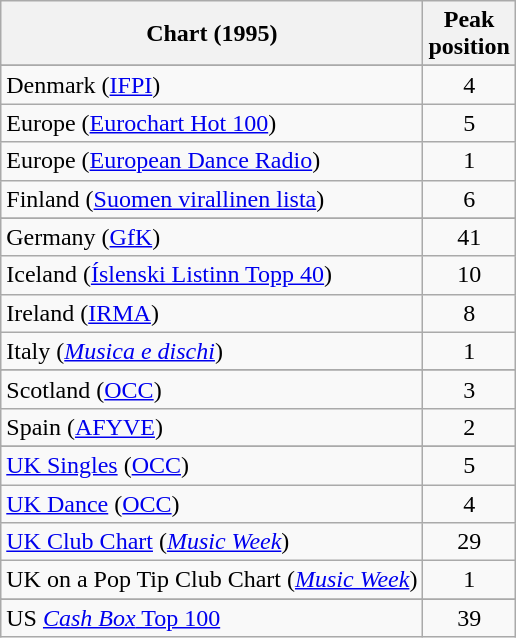<table class="wikitable sortable">
<tr>
<th>Chart (1995)</th>
<th>Peak<br>position</th>
</tr>
<tr>
</tr>
<tr>
</tr>
<tr>
</tr>
<tr>
</tr>
<tr>
</tr>
<tr>
<td>Denmark (<a href='#'>IFPI</a>)</td>
<td align="center">4</td>
</tr>
<tr>
<td>Europe (<a href='#'>Eurochart Hot 100</a>)</td>
<td align="center">5</td>
</tr>
<tr>
<td>Europe (<a href='#'>European Dance Radio</a>)</td>
<td align="center">1</td>
</tr>
<tr>
<td>Finland (<a href='#'>Suomen virallinen lista</a>)</td>
<td align="center">6</td>
</tr>
<tr>
</tr>
<tr>
<td>Germany (<a href='#'>GfK</a>)</td>
<td align="center">41</td>
</tr>
<tr>
<td>Iceland (<a href='#'>Íslenski Listinn Topp 40</a>)</td>
<td align="center">10</td>
</tr>
<tr>
<td>Ireland (<a href='#'>IRMA</a>)</td>
<td align="center">8</td>
</tr>
<tr>
<td>Italy (<em><a href='#'>Musica e dischi</a></em>)</td>
<td align="center">1</td>
</tr>
<tr>
</tr>
<tr>
</tr>
<tr>
</tr>
<tr>
</tr>
<tr>
<td>Scotland (<a href='#'>OCC</a>)</td>
<td align="center">3</td>
</tr>
<tr>
<td>Spain (<a href='#'>AFYVE</a>)</td>
<td align="center">2</td>
</tr>
<tr>
</tr>
<tr>
</tr>
<tr>
<td><a href='#'>UK Singles</a> (<a href='#'>OCC</a>)</td>
<td align="center">5</td>
</tr>
<tr>
<td><a href='#'>UK Dance</a> (<a href='#'>OCC</a>)</td>
<td align="center">4</td>
</tr>
<tr>
<td><a href='#'>UK Club Chart</a> (<em><a href='#'>Music Week</a></em>)</td>
<td align="center">29</td>
</tr>
<tr>
<td>UK on a Pop Tip Club Chart (<em><a href='#'>Music Week</a></em>)</td>
<td align="center">1</td>
</tr>
<tr>
</tr>
<tr>
</tr>
<tr>
</tr>
<tr>
</tr>
<tr>
</tr>
<tr>
<td>US <a href='#'><em>Cash Box</em> Top 100</a></td>
<td align="center">39</td>
</tr>
</table>
